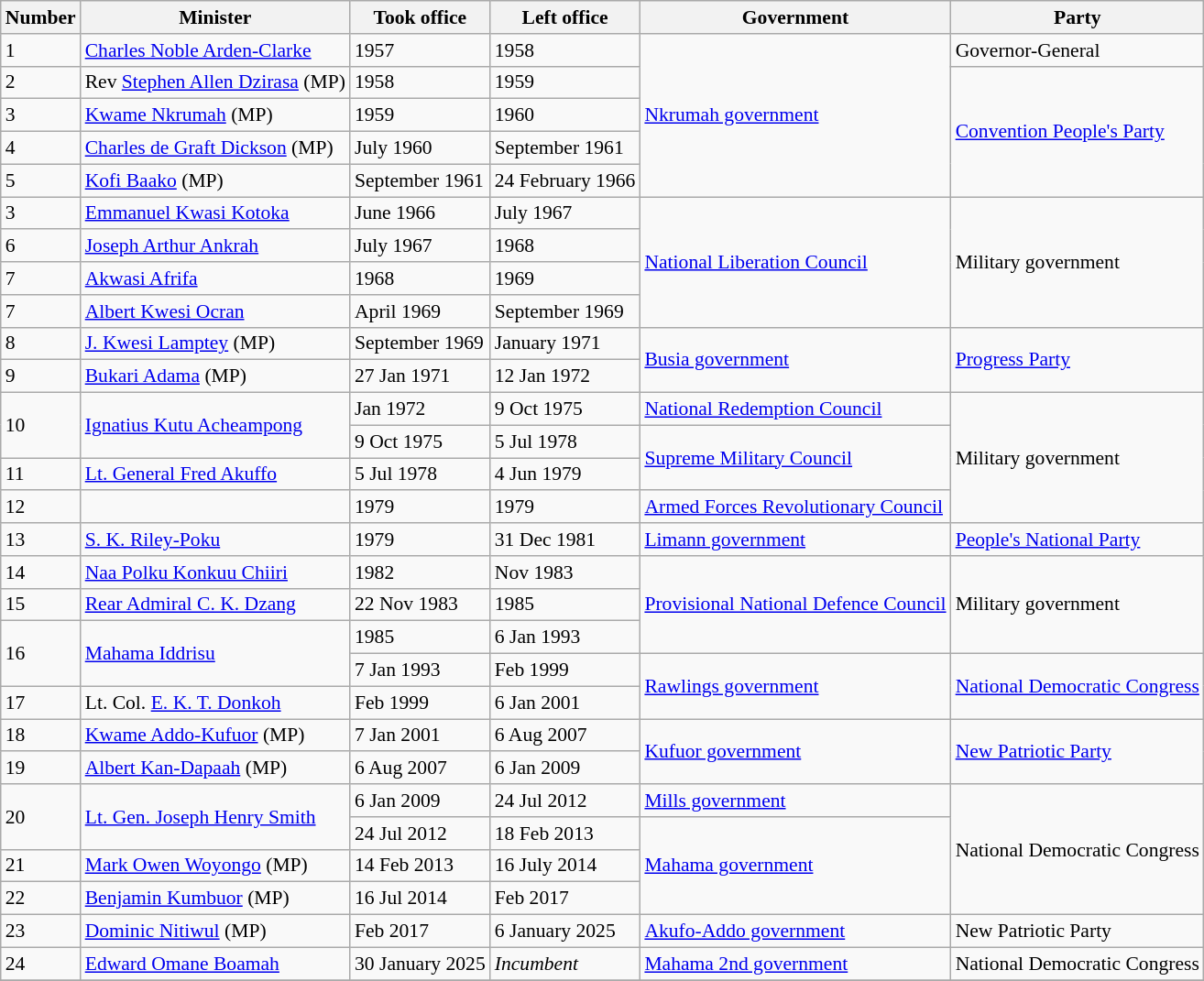<table class="wikitable" style="font-size:90%; text-align:left;">
<tr>
<th>Number</th>
<th>Minister</th>
<th>Took office</th>
<th>Left office</th>
<th>Government</th>
<th>Party</th>
</tr>
<tr>
<td>1</td>
<td><a href='#'>Charles Noble Arden-Clarke</a></td>
<td>1957</td>
<td>1958</td>
<td rowspan=5><a href='#'>Nkrumah government</a></td>
<td>Governor-General</td>
</tr>
<tr>
<td>2</td>
<td>Rev <a href='#'>Stephen Allen Dzirasa</a> (MP)</td>
<td>1958</td>
<td>1959</td>
<td rowspan=4><a href='#'>Convention People's Party</a></td>
</tr>
<tr>
<td>3</td>
<td><a href='#'>Kwame Nkrumah</a> (MP)</td>
<td>1959</td>
<td>1960</td>
</tr>
<tr>
<td>4</td>
<td><a href='#'>Charles de Graft Dickson</a> (MP)</td>
<td>July 1960</td>
<td>September 1961</td>
</tr>
<tr>
<td>5</td>
<td><a href='#'>Kofi Baako</a> (MP)</td>
<td>September 1961</td>
<td>24 February 1966</td>
</tr>
<tr>
<td>3</td>
<td><a href='#'>Emmanuel Kwasi Kotoka</a></td>
<td>June 1966</td>
<td>July 1967</td>
<td rowspan=4><a href='#'>National Liberation Council</a></td>
<td rowspan=4>Military government</td>
</tr>
<tr>
<td>6</td>
<td><a href='#'>Joseph Arthur Ankrah</a></td>
<td>July 1967</td>
<td>1968</td>
</tr>
<tr>
<td>7</td>
<td><a href='#'>Akwasi Afrifa</a></td>
<td>1968</td>
<td>1969</td>
</tr>
<tr>
<td>7</td>
<td><a href='#'>Albert Kwesi Ocran</a></td>
<td>April 1969</td>
<td>September 1969</td>
</tr>
<tr>
<td>8</td>
<td><a href='#'>J. Kwesi Lamptey</a> (MP)</td>
<td>September 1969</td>
<td>January 1971</td>
<td rowspan=2><a href='#'>Busia government</a></td>
<td rowspan=2><a href='#'>Progress Party</a></td>
</tr>
<tr>
<td>9</td>
<td><a href='#'>Bukari Adama</a> (MP)</td>
<td>27 Jan 1971</td>
<td>12 Jan 1972</td>
</tr>
<tr>
<td rowspan=2>10</td>
<td rowspan=2><a href='#'>Ignatius Kutu Acheampong</a></td>
<td>Jan 1972</td>
<td>9 Oct 1975</td>
<td><a href='#'>National Redemption Council</a></td>
<td rowspan=4>Military government</td>
</tr>
<tr>
<td>9 Oct 1975</td>
<td>5 Jul 1978</td>
<td rowspan=2><a href='#'>Supreme Military Council</a></td>
</tr>
<tr>
<td>11</td>
<td><a href='#'>Lt. General Fred Akuffo</a></td>
<td>5 Jul 1978</td>
<td>4 Jun 1979</td>
</tr>
<tr>
<td>12</td>
<td></td>
<td>1979</td>
<td>1979</td>
<td><a href='#'>Armed Forces Revolutionary Council</a></td>
</tr>
<tr>
<td>13</td>
<td><a href='#'>S. K. Riley-Poku</a></td>
<td>1979</td>
<td>31 Dec 1981</td>
<td><a href='#'>Limann government</a></td>
<td><a href='#'>People's National Party</a></td>
</tr>
<tr>
<td>14</td>
<td><a href='#'>Naa Polku Konkuu Chiiri</a></td>
<td>1982</td>
<td>Nov 1983</td>
<td rowspan=3><a href='#'>Provisional National Defence Council</a></td>
<td rowspan=3>Military government</td>
</tr>
<tr>
<td>15</td>
<td><a href='#'>Rear Admiral C. K. Dzang</a></td>
<td>22 Nov 1983</td>
<td>1985</td>
</tr>
<tr>
<td rowspan=2>16</td>
<td rowspan=2><a href='#'>Mahama Iddrisu</a></td>
<td>1985</td>
<td>6 Jan 1993</td>
</tr>
<tr>
<td>7 Jan 1993</td>
<td>Feb 1999</td>
<td rowspan=2><a href='#'>Rawlings government</a></td>
<td rowspan=2><a href='#'>National Democratic Congress</a></td>
</tr>
<tr>
<td>17</td>
<td>Lt. Col. <a href='#'>E. K. T. Donkoh</a></td>
<td>Feb 1999</td>
<td>6 Jan 2001</td>
</tr>
<tr>
<td>18</td>
<td><a href='#'>Kwame Addo-Kufuor</a> (MP)</td>
<td>7 Jan 2001</td>
<td>6 Aug 2007</td>
<td rowspan=2><a href='#'>Kufuor government</a></td>
<td rowspan=2><a href='#'>New Patriotic Party</a></td>
</tr>
<tr>
<td>19</td>
<td><a href='#'>Albert Kan-Dapaah</a> (MP)</td>
<td>6 Aug 2007</td>
<td>6 Jan 2009</td>
</tr>
<tr>
<td rowspan=2>20</td>
<td rowspan=2><a href='#'>Lt. Gen. Joseph Henry Smith</a></td>
<td>6 Jan 2009</td>
<td>24 Jul 2012</td>
<td><a href='#'>Mills government</a></td>
<td rowspan=4>National Democratic Congress</td>
</tr>
<tr>
<td>24 Jul 2012</td>
<td>18 Feb 2013</td>
<td rowspan=3><a href='#'>Mahama government</a></td>
</tr>
<tr>
<td>21</td>
<td><a href='#'>Mark Owen Woyongo</a>  (MP)</td>
<td>14 Feb 2013</td>
<td>16 July 2014</td>
</tr>
<tr>
<td>22</td>
<td><a href='#'>Benjamin Kumbuor</a>  (MP)</td>
<td>16 Jul 2014</td>
<td>Feb 2017</td>
</tr>
<tr>
<td>23</td>
<td><a href='#'>Dominic Nitiwul</a>  (MP)</td>
<td>Feb 2017</td>
<td>6 January 2025</td>
<td><a href='#'>Akufo-Addo government</a></td>
<td>New Patriotic Party</td>
</tr>
<tr>
<td>24</td>
<td><a href='#'>Edward Omane Boamah</a></td>
<td>30 January 2025</td>
<td><em>Incumbent</em></td>
<td><a href='#'>Mahama 2nd government</a></td>
<td>National Democratic Congress</td>
</tr>
<tr>
</tr>
</table>
